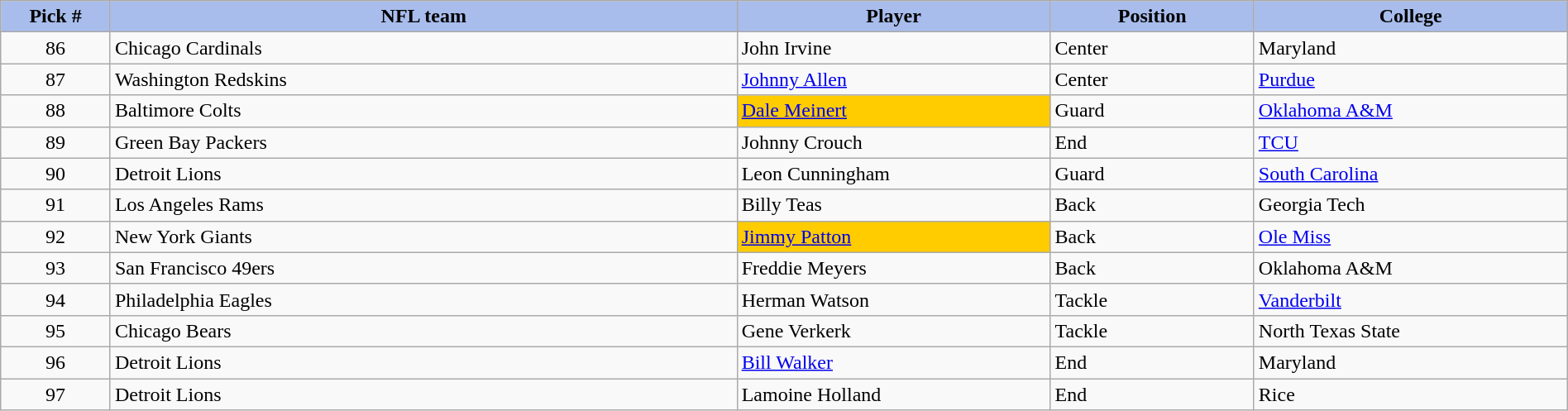<table class="wikitable sortable sortable" style="width: 100%">
<tr>
<th style="background:#A8BDEC;" width=7%>Pick #</th>
<th width=40% style="background:#A8BDEC;">NFL team</th>
<th width=20% style="background:#A8BDEC;">Player</th>
<th width=13% style="background:#A8BDEC;">Position</th>
<th style="background:#A8BDEC;">College</th>
</tr>
<tr>
<td align=center>86</td>
<td>Chicago Cardinals</td>
<td>John Irvine</td>
<td>Center</td>
<td>Maryland</td>
</tr>
<tr>
<td align=center>87</td>
<td>Washington Redskins</td>
<td><a href='#'>Johnny Allen</a></td>
<td>Center</td>
<td><a href='#'>Purdue</a></td>
</tr>
<tr>
<td align=center>88</td>
<td>Baltimore Colts</td>
<td bgcolor="#FFCC00"><a href='#'>Dale Meinert</a></td>
<td>Guard</td>
<td><a href='#'>Oklahoma A&M</a></td>
</tr>
<tr>
<td align=center>89</td>
<td>Green Bay Packers</td>
<td>Johnny Crouch</td>
<td>End</td>
<td><a href='#'>TCU</a></td>
</tr>
<tr>
<td align=center>90</td>
<td>Detroit Lions</td>
<td>Leon Cunningham</td>
<td>Guard</td>
<td><a href='#'>South Carolina</a></td>
</tr>
<tr>
<td align=center>91</td>
<td>Los Angeles Rams</td>
<td>Billy Teas</td>
<td>Back</td>
<td>Georgia Tech</td>
</tr>
<tr>
<td align=center>92</td>
<td>New York Giants</td>
<td bgcolor="#FFCC00"><a href='#'>Jimmy Patton</a></td>
<td>Back</td>
<td><a href='#'>Ole Miss</a></td>
</tr>
<tr>
<td align=center>93</td>
<td>San Francisco 49ers</td>
<td>Freddie Meyers</td>
<td>Back</td>
<td>Oklahoma A&M</td>
</tr>
<tr>
<td align=center>94</td>
<td>Philadelphia Eagles</td>
<td>Herman Watson</td>
<td>Tackle</td>
<td><a href='#'>Vanderbilt</a></td>
</tr>
<tr>
<td align=center>95</td>
<td>Chicago Bears</td>
<td>Gene Verkerk</td>
<td>Tackle</td>
<td>North Texas State</td>
</tr>
<tr>
<td align=center>96</td>
<td>Detroit Lions</td>
<td><a href='#'>Bill Walker</a></td>
<td>End</td>
<td>Maryland</td>
</tr>
<tr>
<td align=center>97</td>
<td>Detroit Lions</td>
<td>Lamoine Holland</td>
<td>End</td>
<td>Rice</td>
</tr>
</table>
